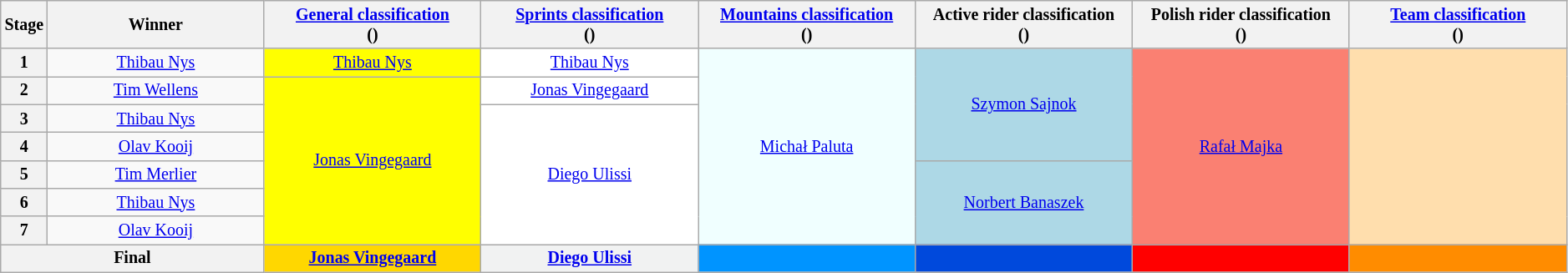<table class="wikitable" style="text-align: center; font-size:smaller;">
<tr>
<th scope="col" width="2%">Stage</th>
<th scope="col" width="14%">Winner</th>
<th scope="col" width="14%"><a href='#'>General classification</a><br>()<br></th>
<th scope="col" width="14%"><a href='#'>Sprints classification</a><br>()<br></th>
<th scope="col" width="14%"><a href='#'>Mountains classification</a><br>()<br></th>
<th scope="col" width="14%">Active rider classification<br>()<br></th>
<th scope="col" width="14%">Polish rider classification<br>()</th>
<th scope="col" width="14%"><a href='#'>Team classification</a><br>()</th>
</tr>
<tr>
<th>1</th>
<td><a href='#'>Thibau Nys</a></td>
<td style="background:yellow;"><a href='#'>Thibau Nys</a></td>
<td style="background:white;"><a href='#'>Thibau Nys</a></td>
<td style="background:azure;" rowspan=7><a href='#'>Michał Paluta</a></td>
<td style="background:lightblue;" rowspan=4><a href='#'>Szymon Sajnok</a></td>
<td style="background:salmon;" rowspan=7><a href='#'>Rafał Majka</a></td>
<td style="background:navajowhite;" rowspan=7></td>
</tr>
<tr>
<th>2</th>
<td><a href='#'>Tim Wellens</a></td>
<td style="background:yellow;" rowspan=6><a href='#'>Jonas Vingegaard</a></td>
<td style="background:white;"><a href='#'>Jonas Vingegaard</a></td>
</tr>
<tr>
<th>3</th>
<td><a href='#'>Thibau Nys</a></td>
<td style="background:white;" rowspan=5><a href='#'>Diego Ulissi</a></td>
</tr>
<tr>
<th>4</th>
<td><a href='#'>Olav Kooij</a></td>
</tr>
<tr>
<th>5</th>
<td><a href='#'>Tim Merlier</a></td>
<td style="background:lightblue;" rowspan=3><a href='#'>Norbert Banaszek</a></td>
</tr>
<tr>
<th>6</th>
<td><a href='#'>Thibau Nys</a></td>
</tr>
<tr>
<th>7</th>
<td><a href='#'>Olav Kooij</a></td>
</tr>
<tr>
<th colspan="2">Final</th>
<th style="background:gold;"><a href='#'>Jonas Vingegaard</a></th>
<th style="background:#f1f2f2;"><a href='#'>Diego Ulissi</a></th>
<th style="background:#0094FF"></th>
<th style="background:#0049DC;"></th>
<th style="background:red;"></th>
<th style="background:#FF8C00;"></th>
</tr>
</table>
